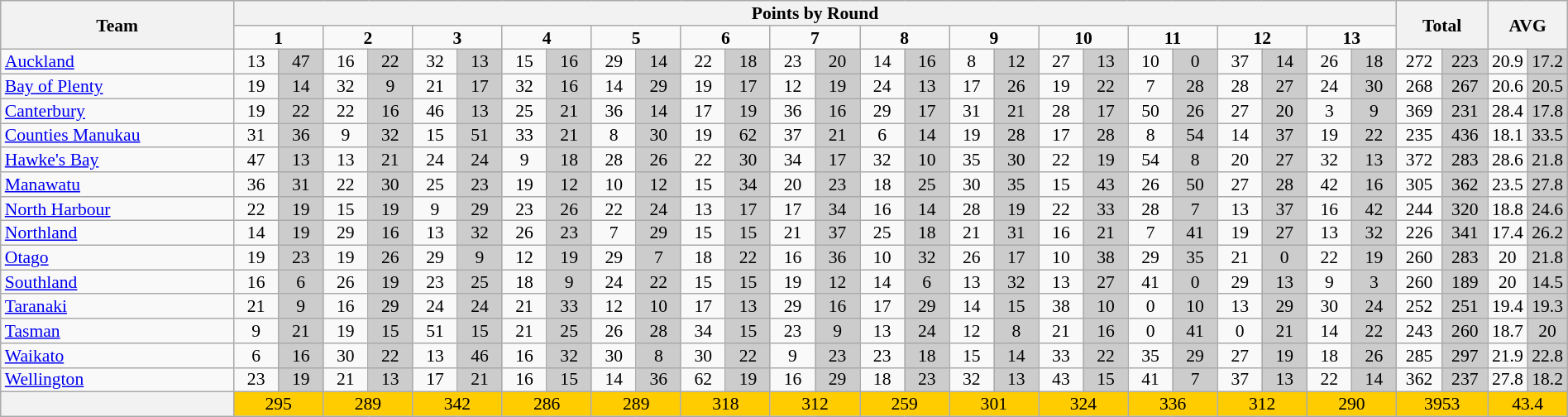<table class="wikitable" style="text-align:center; line-height: 90%; font-size:90%;" width=100%>
<tr>
<th rowspan=2>Team</th>
<th colspan=26>Points by Round</th>
<th rowspan=2 colspan=2>Total</th>
<th rowspan=2 colspan=2>AVG</th>
</tr>
<tr>
<td colspan=2><strong>1</strong></td>
<td colspan=2><strong>2</strong></td>
<td colspan=2><strong>3</strong></td>
<td colspan=2><strong>4</strong></td>
<td colspan=2><strong>5</strong></td>
<td colspan=2><strong>6</strong></td>
<td colspan=2><strong>7</strong></td>
<td colspan=2><strong>8</strong></td>
<td colspan=2><strong>9</strong></td>
<td colspan=2><strong>10</strong></td>
<td colspan=2><strong>11</strong></td>
<td colspan=2><strong>12</strong></td>
<td colspan=2><strong>13</strong></td>
</tr>
<tr>
<td width=16% align=left> <a href='#'>Auckland</a></td>
<td width=3%>13</td>
<td width=3% bgcolor=#cccccc>47</td>
<td width=3%>16</td>
<td width=3% bgcolor=#cccccc>22</td>
<td width=3%>32</td>
<td width=3% bgcolor=#cccccc>13</td>
<td width=3%>15</td>
<td width=3% bgcolor=#cccccc>16</td>
<td width=3%>29</td>
<td width=3% bgcolor=#cccccc>14</td>
<td width=3%>22</td>
<td width=3% bgcolor=#cccccc>18</td>
<td width=3%>23</td>
<td width=3% bgcolor=#cccccc>20</td>
<td width=3%>14</td>
<td width=3% bgcolor=#cccccc>16</td>
<td width=3%>8</td>
<td width=3% bgcolor=#cccccc>12</td>
<td width=3%>27</td>
<td width=3% bgcolor=#cccccc>13</td>
<td width=3%>10</td>
<td width=3% bgcolor=#cccccc>0</td>
<td width=3%>37</td>
<td width=3% bgcolor=#cccccc>14</td>
<td width=3%>26</td>
<td width=3% bgcolor=#cccccc>18</td>
<td width=3%>272</td>
<td bgcolor=#cccccc width=3%>223</td>
<td width=3%>20.9</td>
<td bgcolor=#cccccc width=3%>17.2</td>
</tr>
<tr>
<td align=left> <a href='#'>Bay of Plenty</a></td>
<td>19</td>
<td bgcolor=#cccccc>14</td>
<td>32</td>
<td bgcolor=#cccccc>9</td>
<td>21</td>
<td bgcolor=#cccccc>17</td>
<td>32</td>
<td bgcolor=#cccccc>16</td>
<td>14</td>
<td bgcolor=#cccccc>29</td>
<td>19</td>
<td bgcolor=#cccccc>17</td>
<td>12</td>
<td bgcolor=#cccccc>19</td>
<td>24</td>
<td bgcolor=#cccccc>13</td>
<td>17</td>
<td bgcolor=#cccccc>26</td>
<td>19</td>
<td bgcolor=#cccccc>22</td>
<td>7</td>
<td bgcolor=#cccccc>28</td>
<td>28</td>
<td bgcolor=#cccccc>27</td>
<td>24</td>
<td bgcolor=#cccccc>30</td>
<td>268</td>
<td bgcolor=#cccccc>267</td>
<td>20.6</td>
<td bgcolor=#cccccc>20.5</td>
</tr>
<tr>
<td align=left> <a href='#'>Canterbury</a></td>
<td>19</td>
<td bgcolor=#cccccc>22</td>
<td>22</td>
<td bgcolor=#cccccc>16</td>
<td>46</td>
<td bgcolor=#cccccc>13</td>
<td>25</td>
<td bgcolor=#cccccc>21</td>
<td>36</td>
<td bgcolor=#cccccc>14</td>
<td>17</td>
<td bgcolor=#cccccc>19</td>
<td>36</td>
<td bgcolor=#cccccc>16</td>
<td>29</td>
<td bgcolor=#cccccc>17</td>
<td>31</td>
<td bgcolor=#cccccc>21</td>
<td>28</td>
<td bgcolor=#cccccc>17</td>
<td>50</td>
<td bgcolor=#cccccc>26</td>
<td>27</td>
<td bgcolor=#cccccc>20</td>
<td>3</td>
<td bgcolor=#cccccc>9</td>
<td>369</td>
<td bgcolor=#cccccc>231</td>
<td>28.4</td>
<td bgcolor=#cccccc>17.8</td>
</tr>
<tr>
<td align=left> <a href='#'>Counties Manukau</a></td>
<td>31</td>
<td bgcolor=#cccccc>36</td>
<td>9</td>
<td bgcolor=#cccccc>32</td>
<td>15</td>
<td bgcolor=#cccccc>51</td>
<td>33</td>
<td bgcolor=#cccccc>21</td>
<td>8</td>
<td bgcolor=#cccccc>30</td>
<td>19</td>
<td bgcolor=#cccccc>62</td>
<td>37</td>
<td bgcolor=#cccccc>21</td>
<td>6</td>
<td bgcolor=#cccccc>14</td>
<td>19</td>
<td bgcolor=#cccccc>28</td>
<td>17</td>
<td bgcolor=#cccccc>28</td>
<td>8</td>
<td bgcolor=#cccccc>54</td>
<td>14</td>
<td bgcolor=#cccccc>37</td>
<td>19</td>
<td bgcolor=#cccccc>22</td>
<td>235</td>
<td bgcolor=#cccccc>436</td>
<td>18.1</td>
<td bgcolor=#cccccc>33.5</td>
</tr>
<tr>
<td align=left> <a href='#'>Hawke's Bay</a></td>
<td>47</td>
<td bgcolor=#cccccc>13</td>
<td>13</td>
<td bgcolor=#cccccc>21</td>
<td>24</td>
<td bgcolor=#cccccc>24</td>
<td>9</td>
<td bgcolor=#cccccc>18</td>
<td>28</td>
<td bgcolor=#cccccc>26</td>
<td>22</td>
<td bgcolor=#cccccc>30</td>
<td>34</td>
<td bgcolor=#cccccc>17</td>
<td>32</td>
<td bgcolor=#cccccc>10</td>
<td>35</td>
<td bgcolor=#cccccc>30</td>
<td>22</td>
<td bgcolor=#cccccc>19</td>
<td>54</td>
<td bgcolor=#cccccc>8</td>
<td>20</td>
<td bgcolor=#cccccc>27</td>
<td>32</td>
<td bgcolor=#cccccc>13</td>
<td>372</td>
<td bgcolor=#cccccc>283</td>
<td>28.6</td>
<td bgcolor=#cccccc>21.8</td>
</tr>
<tr>
<td align=left> <a href='#'>Manawatu</a></td>
<td>36</td>
<td bgcolor=#cccccc>31</td>
<td>22</td>
<td bgcolor=#cccccc>30</td>
<td>25</td>
<td bgcolor=#cccccc>23</td>
<td>19</td>
<td bgcolor=#cccccc>12</td>
<td>10</td>
<td bgcolor=#cccccc>12</td>
<td>15</td>
<td bgcolor=#cccccc>34</td>
<td>20</td>
<td bgcolor=#cccccc>23</td>
<td>18</td>
<td bgcolor=#cccccc>25</td>
<td>30</td>
<td bgcolor=#cccccc>35</td>
<td>15</td>
<td bgcolor=#cccccc>43</td>
<td>26</td>
<td bgcolor=#cccccc>50</td>
<td>27</td>
<td bgcolor=#cccccc>28</td>
<td>42</td>
<td bgcolor=#cccccc>16</td>
<td>305</td>
<td bgcolor=#cccccc>362</td>
<td>23.5</td>
<td bgcolor=#cccccc>27.8</td>
</tr>
<tr>
<td align=left> <a href='#'>North Harbour</a></td>
<td>22</td>
<td bgcolor=#cccccc>19</td>
<td>15</td>
<td bgcolor=#cccccc>19</td>
<td>9</td>
<td bgcolor=#cccccc>29</td>
<td>23</td>
<td bgcolor=#cccccc>26</td>
<td>22</td>
<td bgcolor=#cccccc>24</td>
<td>13</td>
<td bgcolor=#cccccc>17</td>
<td>17</td>
<td bgcolor=#cccccc>34</td>
<td>16</td>
<td bgcolor=#cccccc>14</td>
<td>28</td>
<td bgcolor=#cccccc>19</td>
<td>22</td>
<td bgcolor=#cccccc>33</td>
<td>28</td>
<td bgcolor=#cccccc>7</td>
<td>13</td>
<td bgcolor=#cccccc>37</td>
<td>16</td>
<td bgcolor=#cccccc>42</td>
<td>244</td>
<td bgcolor=#cccccc>320</td>
<td>18.8</td>
<td bgcolor=#cccccc>24.6</td>
</tr>
<tr>
<td align=left> <a href='#'>Northland</a></td>
<td>14</td>
<td bgcolor=#cccccc>19</td>
<td>29</td>
<td bgcolor=#cccccc>16</td>
<td>13</td>
<td bgcolor=#cccccc>32</td>
<td>26</td>
<td bgcolor=#cccccc>23</td>
<td>7</td>
<td bgcolor=#cccccc>29</td>
<td>15</td>
<td bgcolor=#cccccc>15</td>
<td>21</td>
<td bgcolor=#cccccc>37</td>
<td>25</td>
<td bgcolor=#cccccc>18</td>
<td>21</td>
<td bgcolor=#cccccc>31</td>
<td>16</td>
<td bgcolor=#cccccc>21</td>
<td>7</td>
<td bgcolor=#cccccc>41</td>
<td>19</td>
<td bgcolor=#cccccc>27</td>
<td>13</td>
<td bgcolor=#cccccc>32</td>
<td>226</td>
<td bgcolor=#cccccc>341</td>
<td>17.4</td>
<td bgcolor=#cccccc>26.2</td>
</tr>
<tr>
<td align=left> <a href='#'>Otago</a></td>
<td>19</td>
<td bgcolor=#cccccc>23</td>
<td>19</td>
<td bgcolor=#cccccc>26</td>
<td>29</td>
<td bgcolor=#cccccc>9</td>
<td>12</td>
<td bgcolor=#cccccc>19</td>
<td>29</td>
<td bgcolor=#cccccc>7</td>
<td>18</td>
<td bgcolor=#cccccc>22</td>
<td>16</td>
<td bgcolor=#cccccc>36</td>
<td>10</td>
<td bgcolor=#cccccc>32</td>
<td>26</td>
<td bgcolor=#cccccc>17</td>
<td>10</td>
<td bgcolor=#cccccc>38</td>
<td>29</td>
<td bgcolor=#cccccc>35</td>
<td>21</td>
<td bgcolor=#cccccc>0</td>
<td>22</td>
<td bgcolor=#cccccc>19</td>
<td>260</td>
<td bgcolor=#cccccc>283</td>
<td>20</td>
<td bgcolor=#cccccc>21.8</td>
</tr>
<tr>
<td align=left> <a href='#'>Southland</a></td>
<td>16</td>
<td bgcolor=#cccccc>6</td>
<td>26</td>
<td bgcolor=#cccccc>19</td>
<td>23</td>
<td bgcolor=#cccccc>25</td>
<td>18</td>
<td bgcolor=#cccccc>9</td>
<td>24</td>
<td bgcolor=#cccccc>22</td>
<td>15</td>
<td bgcolor=#cccccc>15</td>
<td>19</td>
<td bgcolor=#cccccc>12</td>
<td>14</td>
<td bgcolor=#cccccc>6</td>
<td>13</td>
<td bgcolor=#cccccc>32</td>
<td>13</td>
<td bgcolor=#cccccc>27</td>
<td>41</td>
<td bgcolor=#cccccc>0</td>
<td>29</td>
<td bgcolor=#cccccc>13</td>
<td>9</td>
<td bgcolor=#cccccc>3</td>
<td>260</td>
<td bgcolor=#cccccc>189</td>
<td>20</td>
<td bgcolor=#cccccc>14.5</td>
</tr>
<tr>
<td align=left> <a href='#'>Taranaki</a></td>
<td>21</td>
<td bgcolor=#cccccc>9</td>
<td>16</td>
<td bgcolor=#cccccc>29</td>
<td>24</td>
<td bgcolor=#cccccc>24</td>
<td>21</td>
<td bgcolor=#cccccc>33</td>
<td>12</td>
<td bgcolor=#cccccc>10</td>
<td>17</td>
<td bgcolor=#cccccc>13</td>
<td>29</td>
<td bgcolor=#cccccc>16</td>
<td>17</td>
<td bgcolor=#cccccc>29</td>
<td>14</td>
<td bgcolor=#cccccc>15</td>
<td>38</td>
<td bgcolor=#cccccc>10</td>
<td>0</td>
<td bgcolor=#cccccc>10</td>
<td>13</td>
<td bgcolor=#cccccc>29</td>
<td>30</td>
<td bgcolor=#cccccc>24</td>
<td>252</td>
<td bgcolor=#cccccc>251</td>
<td>19.4</td>
<td bgcolor=#cccccc>19.3</td>
</tr>
<tr>
<td align=left> <a href='#'>Tasman</a></td>
<td>9</td>
<td bgcolor=#cccccc>21</td>
<td>19</td>
<td bgcolor=#cccccc>15</td>
<td>51</td>
<td bgcolor=#cccccc>15</td>
<td>21</td>
<td bgcolor=#cccccc>25</td>
<td>26</td>
<td bgcolor=#cccccc>28</td>
<td>34</td>
<td bgcolor=#cccccc>15</td>
<td>23</td>
<td bgcolor=#cccccc>9</td>
<td>13</td>
<td bgcolor=#cccccc>24</td>
<td>12</td>
<td bgcolor=#cccccc>8</td>
<td>21</td>
<td bgcolor=#cccccc>16</td>
<td>0</td>
<td bgcolor=#cccccc>41</td>
<td>0</td>
<td bgcolor=#cccccc>21</td>
<td>14</td>
<td bgcolor=#cccccc>22</td>
<td>243</td>
<td bgcolor=#cccccc>260</td>
<td>18.7</td>
<td bgcolor=#cccccc>20</td>
</tr>
<tr>
<td align=left> <a href='#'>Waikato</a></td>
<td>6</td>
<td bgcolor=#cccccc>16</td>
<td>30</td>
<td bgcolor=#cccccc>22</td>
<td>13</td>
<td bgcolor=#cccccc>46</td>
<td>16</td>
<td bgcolor=#cccccc>32</td>
<td>30</td>
<td bgcolor=#cccccc>8</td>
<td>30</td>
<td bgcolor=#cccccc>22</td>
<td>9</td>
<td bgcolor=#cccccc>23</td>
<td>23</td>
<td bgcolor=#cccccc>18</td>
<td>15</td>
<td bgcolor=#cccccc>14</td>
<td>33</td>
<td bgcolor=#cccccc>22</td>
<td>35</td>
<td bgcolor=#cccccc>29</td>
<td>27</td>
<td bgcolor=#cccccc>19</td>
<td>18</td>
<td bgcolor=#cccccc>26</td>
<td>285</td>
<td bgcolor=#cccccc>297</td>
<td>21.9</td>
<td bgcolor=#cccccc>22.8</td>
</tr>
<tr>
<td align=left> <a href='#'>Wellington</a></td>
<td>23</td>
<td bgcolor=#cccccc>19</td>
<td>21</td>
<td bgcolor=#cccccc>13</td>
<td>17</td>
<td bgcolor=#cccccc>21</td>
<td>16</td>
<td bgcolor=#cccccc>15</td>
<td>14</td>
<td bgcolor=#cccccc>36</td>
<td>62</td>
<td bgcolor=#cccccc>19</td>
<td>16</td>
<td bgcolor=#cccccc>29</td>
<td>18</td>
<td bgcolor=#cccccc>23</td>
<td>32</td>
<td bgcolor=#cccccc>13</td>
<td>43</td>
<td bgcolor=#cccccc>15</td>
<td>41</td>
<td bgcolor=#cccccc>7</td>
<td>37</td>
<td bgcolor=#cccccc>13</td>
<td>22</td>
<td bgcolor=#cccccc>14</td>
<td>362</td>
<td bgcolor=#cccccc>237</td>
<td>27.8</td>
<td bgcolor=#cccccc>18.2</td>
</tr>
<tr>
<th colspan=1></th>
<td colspan=2 bgcolor=#ffcc00>295</td>
<td colspan=2 bgcolor=#ffcc00>289</td>
<td colspan=2 bgcolor=#ffcc00>342</td>
<td colspan=2 bgcolor=#ffcc00>286</td>
<td colspan=2 bgcolor=#ffcc00>289</td>
<td colspan=2 bgcolor=#ffcc00>318</td>
<td colspan=2 bgcolor=#ffcc00>312</td>
<td colspan=2 bgcolor=#ffcc00>259</td>
<td colspan=2 bgcolor=#ffcc00>301</td>
<td colspan=2 bgcolor=#ffcc00>324</td>
<td colspan=2 bgcolor=#ffcc00>336</td>
<td colspan=2 bgcolor=#ffcc00>312</td>
<td colspan=2 bgcolor=#ffcc00>290</td>
<td colspan=2 bgcolor=#ffcc00>3953</td>
<td colspan=2 bgcolor=#ffcc00>43.4</td>
</tr>
</table>
